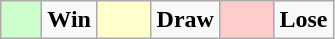<table class="wikitable" style="text-align: right;">
<tr>
<td bgcolor=#CCFFCC style="width: 20px;"></td>
<td><strong>Win</strong></td>
<td bgcolor=#FFFFCC style="width: 29px;"></td>
<td><strong>Draw</strong></td>
<td bgcolor=#FFCCCC style="width: 29px;"></td>
<td><strong>Lose</strong></td>
</tr>
</table>
